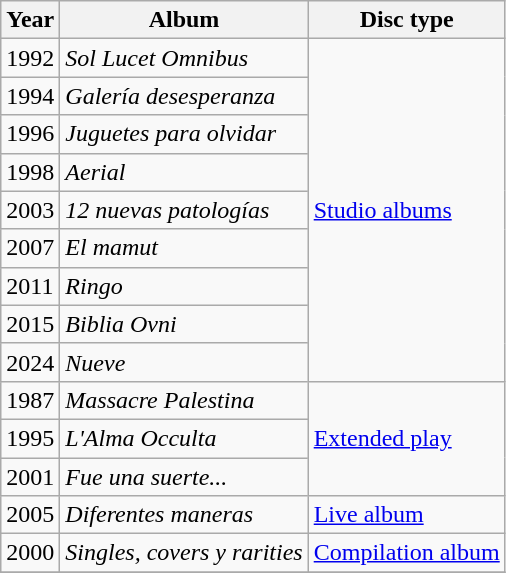<table class="wikitable">
<tr>
<th>Year</th>
<th>Album</th>
<th>Disc type</th>
</tr>
<tr>
<td>1992</td>
<td><em>Sol Lucet Omnibus</em></td>
<td rowspan="9"><a href='#'>Studio albums</a></td>
</tr>
<tr>
<td>1994</td>
<td><em>Galería desesperanza</em></td>
</tr>
<tr>
<td>1996</td>
<td><em>Juguetes para olvidar</em></td>
</tr>
<tr>
<td>1998</td>
<td><em>Aerial</em></td>
</tr>
<tr>
<td>2003</td>
<td><em>12 nuevas patologías</em></td>
</tr>
<tr>
<td>2007</td>
<td><em>El mamut</em></td>
</tr>
<tr>
<td>2011</td>
<td><em>Ringo</em></td>
</tr>
<tr>
<td>2015</td>
<td><em>Biblia Ovni</em></td>
</tr>
<tr>
<td>2024</td>
<td><em>Nueve</em></td>
</tr>
<tr>
<td>1987</td>
<td><em>Massacre Palestina</em></td>
<td rowspan="3"><a href='#'>Extended play</a></td>
</tr>
<tr>
<td>1995</td>
<td><em>L'Alma Occulta</em></td>
</tr>
<tr>
<td>2001</td>
<td><em>Fue una suerte...</em></td>
</tr>
<tr>
<td>2005</td>
<td><em>Diferentes maneras</em></td>
<td rowspan="1"><a href='#'>Live album</a></td>
</tr>
<tr>
<td>2000</td>
<td><em>Singles, covers y rarities</em></td>
<td rowspan="1"><a href='#'>Compilation album</a></td>
</tr>
<tr>
</tr>
</table>
